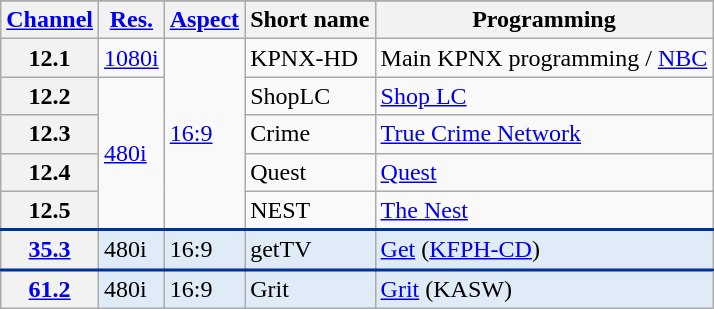<table class="wikitable">
<tr>
</tr>
<tr>
<th scope="col"><a href='#'>Channel</a></th>
<th scope="col"><a href='#'>Res.</a></th>
<th scope="col"><a href='#'>Aspect</a></th>
<th scope="col">Short name</th>
<th scope="col">Programming</th>
</tr>
<tr>
<th scope="row">12.1</th>
<td><a href='#'>1080i</a></td>
<td rowspan="5"><a href='#'>16:9</a></td>
<td>KPNX-HD</td>
<td>Main KPNX programming / <a href='#'>NBC</a></td>
</tr>
<tr>
<th scope="row">12.2</th>
<td rowspan=4><a href='#'>480i</a></td>
<td>ShopLC</td>
<td><a href='#'>Shop LC</a></td>
</tr>
<tr>
<th scope="row">12.3</th>
<td>Crime</td>
<td><a href='#'>True Crime Network</a></td>
</tr>
<tr>
<th scope="row">12.4</th>
<td>Quest</td>
<td><a href='#'>Quest</a></td>
</tr>
<tr>
<th scope="row">12.5</th>
<td>NEST</td>
<td><a href='#'>The Nest</a></td>
</tr>
<tr style="background-color:#DFEBF6; border-top: 2px solid #003399;">
<th scope="row"><a href='#'>35.3</a></th>
<td>480i</td>
<td>16:9</td>
<td>getTV</td>
<td><a href='#'>Get</a> (<a href='#'>KFPH-CD</a>)</td>
</tr>
<tr style="background-color:#DFEBF6; border-top: 2px solid #003399;">
<th scope="row"><a href='#'>61.2</a></th>
<td>480i</td>
<td>16:9</td>
<td>Grit</td>
<td><a href='#'>Grit</a> (KASW)</td>
</tr>
</table>
